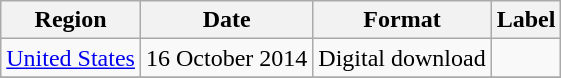<table class=wikitable>
<tr>
<th>Region</th>
<th>Date</th>
<th>Format</th>
<th>Label</th>
</tr>
<tr>
<td><a href='#'>United States</a></td>
<td>16 October 2014</td>
<td>Digital download</td>
<td></td>
</tr>
<tr>
</tr>
</table>
